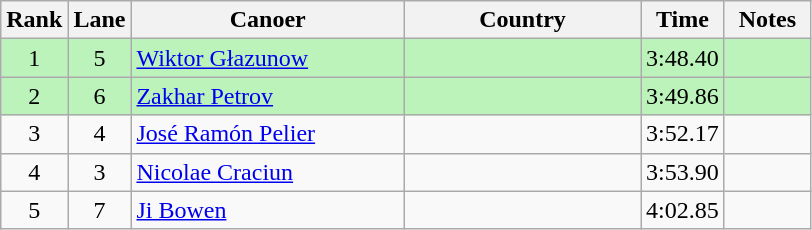<table class="wikitable sortable" style="text-align:center;">
<tr>
<th width=30>Rank</th>
<th width=30>Lane</th>
<th width=175>Canoer</th>
<th width=150>Country</th>
<th width=30>Time</th>
<th width=50>Notes</th>
</tr>
<tr bgcolor=bbf3bb>
<td>1</td>
<td>5</td>
<td align=left><a href='#'>Wiktor Głazunow</a></td>
<td align=left></td>
<td>3:48.40</td>
<td></td>
</tr>
<tr bgcolor=bbf3bb>
<td>2</td>
<td>6</td>
<td align=left><a href='#'>Zakhar Petrov</a></td>
<td align=left></td>
<td>3:49.86</td>
<td></td>
</tr>
<tr>
<td>3</td>
<td>4</td>
<td align=left><a href='#'>José Ramón Pelier</a></td>
<td align=left></td>
<td>3:52.17</td>
<td></td>
</tr>
<tr>
<td>4</td>
<td>3</td>
<td align=left><a href='#'>Nicolae Craciun</a></td>
<td align=left></td>
<td>3:53.90</td>
<td></td>
</tr>
<tr>
<td>5</td>
<td>7</td>
<td align=left><a href='#'>Ji Bowen</a></td>
<td align=left></td>
<td>4:02.85</td>
<td></td>
</tr>
</table>
